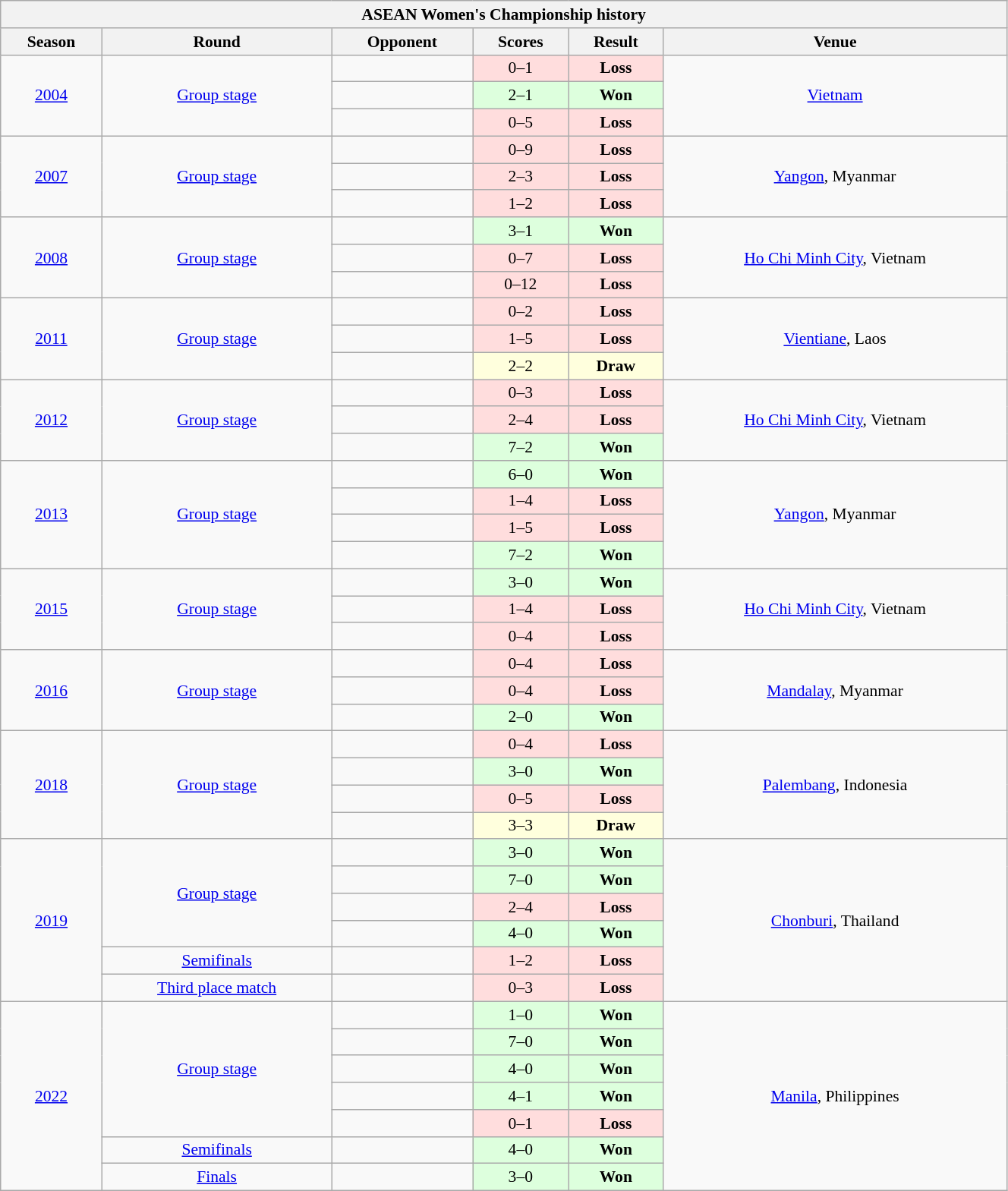<table class="wikitable collapsible collapsed" style="text-align:center; font-size:90%; width:70%;">
<tr>
<th colspan="6">ASEAN Women's Championship history</th>
</tr>
<tr>
<th>Season</th>
<th>Round</th>
<th>Opponent</th>
<th>Scores</th>
<th>Result</th>
<th>Venue</th>
</tr>
<tr>
<td rowspan=3> <a href='#'>2004</a></td>
<td rowspan=3><a href='#'>Group stage</a></td>
<td style="text-align:left"></td>
<td style="background:#fdd;">0–1</td>
<td style="background:#fdd;"><strong>Loss</strong></td>
<td rowspan=3> <a href='#'>Vietnam</a></td>
</tr>
<tr>
<td style="text-align:left"></td>
<td style="background:#dfd;">2–1</td>
<td style="background:#dfd;"><strong>Won</strong></td>
</tr>
<tr>
<td style="text-align:left"></td>
<td style="background:#fdd;">0–5</td>
<td style="background:#fdd;"><strong>Loss</strong></td>
</tr>
<tr>
<td rowspan=3> <a href='#'>2007</a></td>
<td rowspan=3><a href='#'>Group stage</a></td>
<td style="text-align:left"></td>
<td style="background:#fdd;">0–9</td>
<td style="background:#fdd;"><strong>Loss</strong></td>
<td rowspan=3> <a href='#'>Yangon</a>, Myanmar</td>
</tr>
<tr>
<td style="text-align:left"></td>
<td style="background:#fdd;">2–3</td>
<td style="background:#fdd;"><strong>Loss</strong></td>
</tr>
<tr>
<td style="text-align:left"></td>
<td style="background:#fdd;">1–2</td>
<td style="background:#fdd;"><strong>Loss</strong></td>
</tr>
<tr>
<td rowspan=3> <a href='#'>2008</a></td>
<td rowspan=3><a href='#'>Group stage</a></td>
<td style="text-align:left"></td>
<td style="background:#dfd;">3–1</td>
<td style="background:#dfd;"><strong>Won</strong></td>
<td rowspan=3> <a href='#'>Ho Chi Minh City</a>, Vietnam</td>
</tr>
<tr>
<td style="text-align:left"></td>
<td style="background:#fdd;">0–7</td>
<td style="background:#fdd;"><strong>Loss</strong></td>
</tr>
<tr>
<td style="text-align:left"></td>
<td style="background:#fdd;">0–12</td>
<td style="background:#fdd;"><strong>Loss</strong></td>
</tr>
<tr>
<td rowspan=3> <a href='#'>2011</a></td>
<td rowspan=3><a href='#'>Group stage</a></td>
<td style="text-align:left"></td>
<td style="background:#fdd;">0–2</td>
<td style="background:#fdd;"><strong>Loss</strong></td>
<td rowspan=3> <a href='#'>Vientiane</a>, Laos</td>
</tr>
<tr>
<td style="text-align:left"></td>
<td style="background:#fdd;">1–5</td>
<td style="background:#fdd;"><strong>Loss</strong></td>
</tr>
<tr>
<td style="text-align:left"></td>
<td style="background:#ffd;">2–2</td>
<td style="background:#ffd;"><strong>Draw</strong></td>
</tr>
<tr>
<td rowspan=3> <a href='#'>2012</a></td>
<td rowspan=3><a href='#'>Group stage</a></td>
<td style="text-align:left"></td>
<td style="background:#fdd;">0–3</td>
<td style="background:#fdd;"><strong>Loss</strong></td>
<td rowspan=3> <a href='#'>Ho Chi Minh City</a>, Vietnam</td>
</tr>
<tr>
<td style="text-align:left"></td>
<td style="background:#fdd;">2–4</td>
<td style="background:#fdd;"><strong>Loss</strong></td>
</tr>
<tr>
<td style="text-align:left"></td>
<td style="background:#dfd;">7–2</td>
<td style="background:#dfd;"><strong>Won</strong></td>
</tr>
<tr>
<td rowspan=4> <a href='#'>2013</a></td>
<td rowspan=4><a href='#'>Group stage</a></td>
<td style="text-align:left"></td>
<td style="background:#dfd;">6–0</td>
<td style="background:#dfd;"><strong>Won</strong></td>
<td rowspan=4> <a href='#'>Yangon</a>, Myanmar</td>
</tr>
<tr>
<td style="text-align:left"></td>
<td style="background:#fdd;">1–4</td>
<td style="background:#fdd;"><strong>Loss</strong></td>
</tr>
<tr>
<td style="text-align:left"></td>
<td style="background:#fdd;">1–5</td>
<td style="background:#fdd;"><strong>Loss</strong></td>
</tr>
<tr>
<td style="text-align:left"></td>
<td style="background:#dfd;">7–2</td>
<td style="background:#dfd;"><strong>Won</strong></td>
</tr>
<tr>
<td rowspan=3> <a href='#'>2015</a></td>
<td rowspan=3><a href='#'>Group stage</a></td>
<td style="text-align:left"></td>
<td style="background:#dfd;">3–0</td>
<td style="background:#dfd;"><strong>Won</strong></td>
<td rowspan=3> <a href='#'>Ho Chi Minh City</a>, Vietnam</td>
</tr>
<tr>
<td style="text-align:left"></td>
<td style="background:#fdd;">1–4</td>
<td style="background:#fdd;"><strong>Loss</strong></td>
</tr>
<tr>
<td style="text-align:left"></td>
<td style="background:#fdd;">0–4</td>
<td style="background:#fdd;"><strong>Loss</strong></td>
</tr>
<tr>
<td rowspan=3> <a href='#'>2016</a></td>
<td rowspan=3><a href='#'>Group stage</a></td>
<td style="text-align:left"></td>
<td style="background:#fdd;">0–4</td>
<td style="background:#fdd;"><strong>Loss</strong></td>
<td rowspan=3> <a href='#'>Mandalay</a>, Myanmar</td>
</tr>
<tr>
<td style="text-align:left"></td>
<td style="background:#fdd;">0–4</td>
<td style="background:#fdd;"><strong>Loss</strong></td>
</tr>
<tr>
<td style="text-align:left"></td>
<td style="background:#dfd;">2–0</td>
<td style="background:#dfd;"><strong>Won</strong></td>
</tr>
<tr>
<td rowspan=4> <a href='#'>2018</a></td>
<td rowspan=4><a href='#'>Group stage</a></td>
<td style="text-align:left"></td>
<td style="background:#fdd;">0–4</td>
<td style="background:#fdd;"><strong>Loss</strong></td>
<td rowspan=4> <a href='#'>Palembang</a>, Indonesia</td>
</tr>
<tr>
<td style="text-align:left"></td>
<td style="background:#dfd;">3–0</td>
<td style="background:#dfd;"><strong>Won</strong></td>
</tr>
<tr>
<td style="text-align:left"></td>
<td style="background:#fdd;">0–5</td>
<td style="background:#fdd;"><strong>Loss</strong></td>
</tr>
<tr>
<td style="text-align:left"></td>
<td style="background:#ffd;">3–3</td>
<td style="background:#ffd;"><strong>Draw</strong></td>
</tr>
<tr>
<td rowspan=6> <a href='#'>2019</a></td>
<td rowspan=4><a href='#'>Group stage</a></td>
<td style="text-align:left"></td>
<td style="background:#dfd;">3–0</td>
<td style="background:#dfd;"><strong>Won</strong></td>
<td rowspan=6> <a href='#'>Chonburi</a>, Thailand</td>
</tr>
<tr>
<td style="text-align:left"></td>
<td style="background:#dfd;">7–0</td>
<td style="background:#dfd;"><strong>Won</strong></td>
</tr>
<tr>
<td style="text-align:left"></td>
<td style="background:#fdd;">2–4</td>
<td style="background:#fdd;"><strong>Loss</strong></td>
</tr>
<tr>
<td style="text-align:left"></td>
<td style="background:#dfd;">4–0</td>
<td style="background:#dfd;"><strong>Won</strong></td>
</tr>
<tr>
<td rowspan=1><a href='#'>Semifinals</a></td>
<td style="text-align:left"></td>
<td style="background:#fdd;">1–2</td>
<td style="background:#fdd;"><strong>Loss</strong></td>
</tr>
<tr>
<td rowspan=1><a href='#'>Third place match</a></td>
<td style="text-align:left"></td>
<td style="background:#fdd;">0–3</td>
<td style="background:#fdd;"><strong>Loss</strong></td>
</tr>
<tr>
<td rowspan=7> <a href='#'>2022</a></td>
<td rowspan=5><a href='#'>Group stage</a></td>
<td style="text-align:left"></td>
<td style="background:#dfd;">1–0</td>
<td style="background:#dfd;"><strong>Won</strong></td>
<td rowspan=7> <a href='#'>Manila</a>, Philippines</td>
</tr>
<tr>
<td style="text-align:left"></td>
<td style="background:#dfd;">7–0</td>
<td style="background:#dfd;"><strong>Won</strong></td>
</tr>
<tr>
<td style="text-align:left"></td>
<td style="background:#dfd;">4–0</td>
<td style="background:#dfd;"><strong>Won</strong></td>
</tr>
<tr>
<td style="text-align:left"></td>
<td style="background:#dfd;">4–1</td>
<td style="background:#dfd;"><strong>Won</strong></td>
</tr>
<tr>
<td style="text-align:left"></td>
<td style="background:#fdd;">0–1</td>
<td style="background:#fdd;"><strong>Loss</strong></td>
</tr>
<tr>
<td rowspan=1><a href='#'>Semifinals</a></td>
<td style="text-align:left"></td>
<td style="background:#dfd;">4–0</td>
<td style="background:#dfd;"><strong>Won</strong></td>
</tr>
<tr>
<td rowspan=1><a href='#'>Finals</a></td>
<td style="text-align:left"></td>
<td style="background:#dfd;">3–0</td>
<td style="background:#dfd;"><strong>Won</strong></td>
</tr>
</table>
